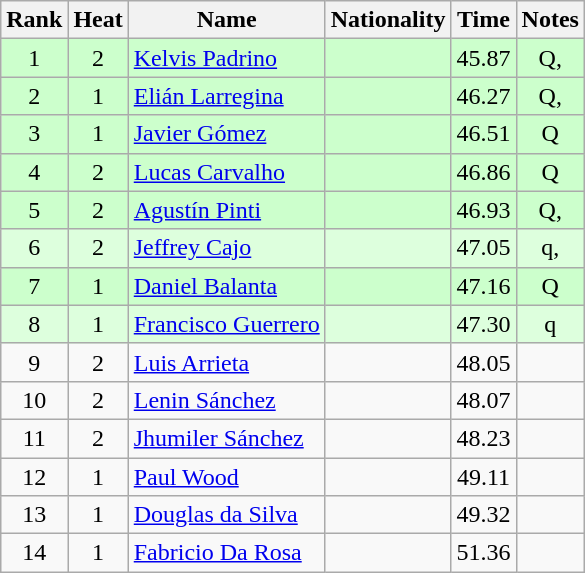<table class="wikitable sortable" style="text-align:center">
<tr>
<th>Rank</th>
<th>Heat</th>
<th>Name</th>
<th>Nationality</th>
<th>Time</th>
<th>Notes</th>
</tr>
<tr bgcolor=ccffcc>
<td>1</td>
<td>2</td>
<td align=left><a href='#'>Kelvis Padrino</a></td>
<td align=left></td>
<td>45.87</td>
<td>Q, </td>
</tr>
<tr bgcolor=ccffcc>
<td>2</td>
<td>1</td>
<td align=left><a href='#'>Elián Larregina</a></td>
<td align=left></td>
<td>46.27</td>
<td>Q, </td>
</tr>
<tr bgcolor=ccffcc>
<td>3</td>
<td>1</td>
<td align=left><a href='#'>Javier Gómez</a></td>
<td align=left></td>
<td>46.51</td>
<td>Q</td>
</tr>
<tr bgcolor=ccffcc>
<td>4</td>
<td>2</td>
<td align=left><a href='#'>Lucas Carvalho</a></td>
<td align=left></td>
<td>46.86</td>
<td>Q</td>
</tr>
<tr bgcolor=ccffcc>
<td>5</td>
<td>2</td>
<td align=left><a href='#'>Agustín Pinti</a></td>
<td align=left></td>
<td>46.93</td>
<td>Q, </td>
</tr>
<tr bgcolor=ddffdd>
<td>6</td>
<td>2</td>
<td align=left><a href='#'>Jeffrey Cajo</a></td>
<td align=left></td>
<td>47.05</td>
<td>q, </td>
</tr>
<tr bgcolor=ccffcc>
<td>7</td>
<td>1</td>
<td align=left><a href='#'>Daniel Balanta</a></td>
<td align=left></td>
<td>47.16</td>
<td>Q</td>
</tr>
<tr bgcolor=ddffdd>
<td>8</td>
<td>1</td>
<td align=left><a href='#'>Francisco Guerrero</a></td>
<td align=left></td>
<td>47.30</td>
<td>q</td>
</tr>
<tr>
<td>9</td>
<td>2</td>
<td align=left><a href='#'>Luis Arrieta</a></td>
<td align=left></td>
<td>48.05</td>
<td></td>
</tr>
<tr>
<td>10</td>
<td>2</td>
<td align=left><a href='#'>Lenin Sánchez</a></td>
<td align=left></td>
<td>48.07</td>
<td></td>
</tr>
<tr>
<td>11</td>
<td>2</td>
<td align=left><a href='#'>Jhumiler Sánchez</a></td>
<td align=left></td>
<td>48.23</td>
<td></td>
</tr>
<tr>
<td>12</td>
<td>1</td>
<td align=left><a href='#'>Paul Wood</a></td>
<td align=left></td>
<td>49.11</td>
<td></td>
</tr>
<tr>
<td>13</td>
<td>1</td>
<td align=left><a href='#'>Douglas da Silva</a></td>
<td align=left></td>
<td>49.32</td>
<td></td>
</tr>
<tr>
<td>14</td>
<td>1</td>
<td align=left><a href='#'>Fabricio Da Rosa</a></td>
<td align=left></td>
<td>51.36</td>
<td></td>
</tr>
</table>
